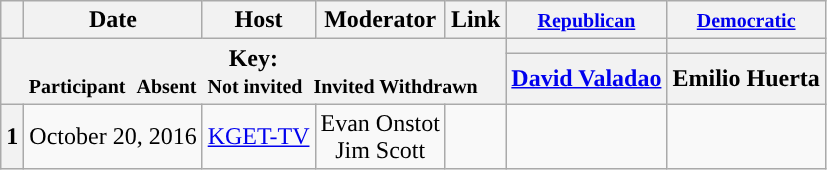<table class="wikitable" style="text-align:center;">
<tr>
<th scope="col"></th>
<th scope="col">Date</th>
<th scope="col">Host</th>
<th scope="col">Moderator</th>
<th scope="col">Link</th>
<th scope="col"><small><a href='#'>Republican</a></small></th>
<th scope="col"><small><a href='#'>Democratic</a></small></th>
</tr>
<tr>
<th colspan="5" rowspan="2">Key:<br> <small>Participant </small>  <small>Absent </small>  <small>Not invited </small>  <small>Invited  Withdrawn</small></th>
<th scope="col" style="background:"></th>
<th scope="col" style="background:"></th>
</tr>
<tr>
<th scope="col"><a href='#'>David Valadao</a></th>
<th scope="col">Emilio Huerta</th>
</tr>
<tr>
<th>1</th>
<td style="white-space:nowrap;">October 20, 2016</td>
<td style="white-space:nowrap;"><a href='#'>KGET-TV</a></td>
<td style="white-space:nowrap;">Evan Onstot<br>Jim Scott</td>
<td style="white-space:nowrap;"></td>
<td></td>
<td></td>
</tr>
</table>
